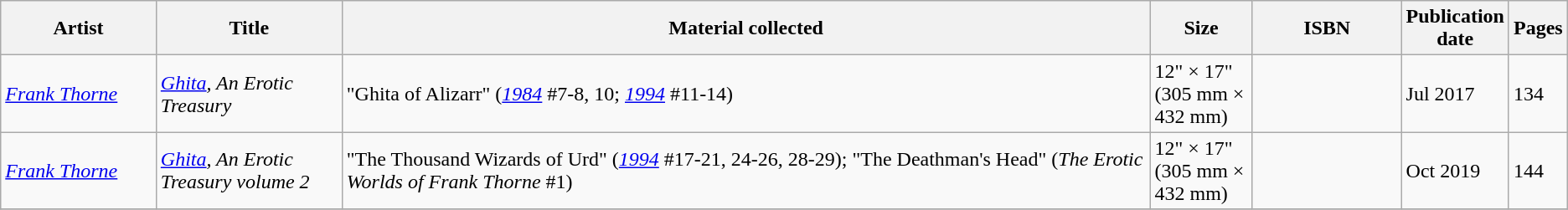<table class="wikitable">
<tr>
<th width="120">Artist</th>
<th width="145">Title</th>
<th width="665">Material collected</th>
<th width="75">Size</th>
<th width="115">ISBN</th>
<th width="25">Publication date</th>
<th width="25">Pages</th>
</tr>
<tr>
<td><em><a href='#'>Frank Thorne</a></em></td>
<td><em><a href='#'>Ghita</a>, An Erotic Treasury</em></td>
<td>"Ghita of Alizarr" (<em><a href='#'>1984</a></em> #7-8, 10; <em><a href='#'>1994</a></em> #11-14)</td>
<td>12" × 17"<br>(305 mm × 432 mm)</td>
<td><small></small></td>
<td>Jul 2017</td>
<td>134</td>
</tr>
<tr>
<td><em><a href='#'>Frank Thorne</a></em></td>
<td><em><a href='#'>Ghita</a>, An Erotic Treasury volume 2</em></td>
<td>"The Thousand Wizards of Urd" (<em><a href='#'>1994</a></em> #17-21, 24-26, 28-29); "The Deathman's Head" (<em>The Erotic Worlds of Frank Thorne</em> #1)</td>
<td>12" × 17"<br>(305 mm × 432 mm)</td>
<td><small></small></td>
<td>Oct 2019</td>
<td>144</td>
</tr>
<tr>
</tr>
</table>
